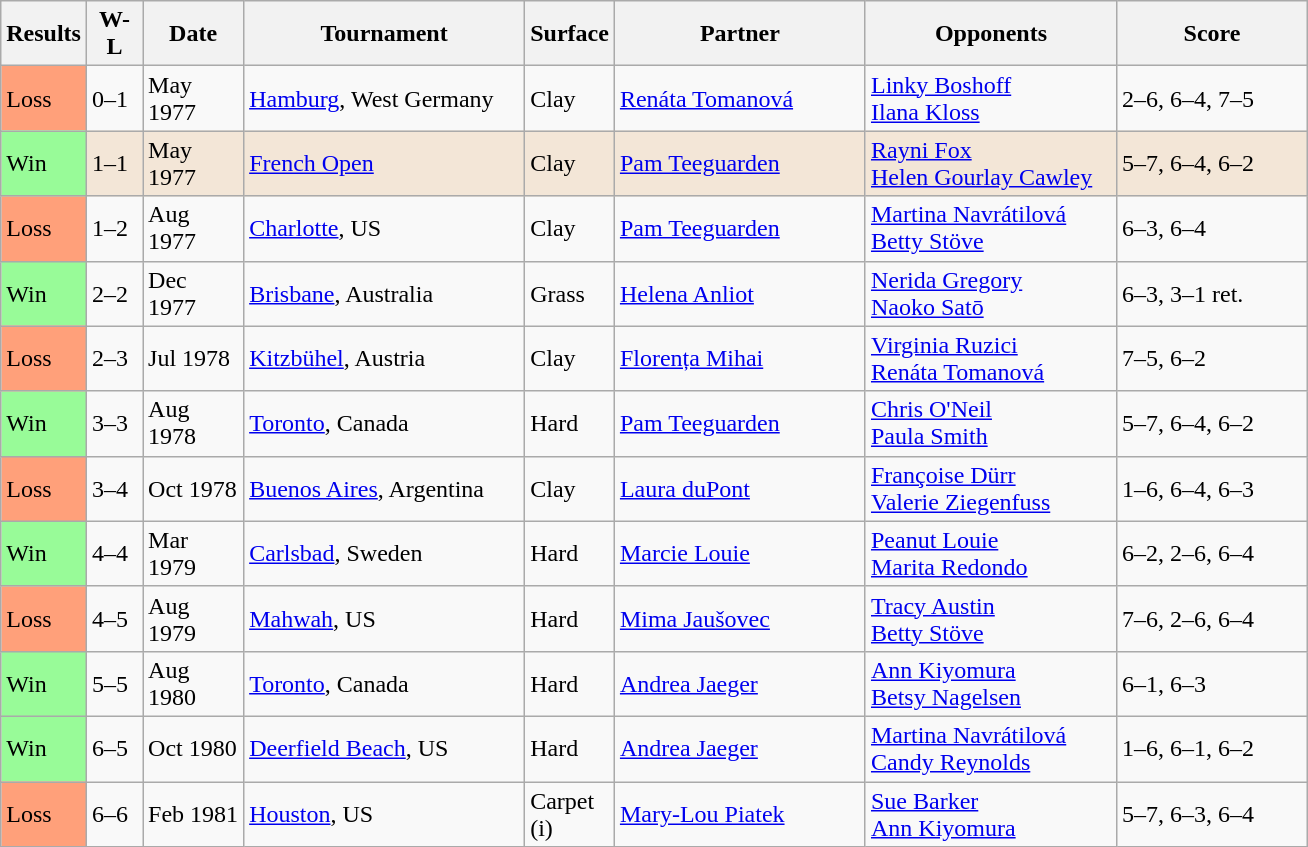<table class="sortable wikitable">
<tr>
<th>Results</th>
<th style="width:30px">W-L</th>
<th style="width:60px">Date</th>
<th style="width:180px">Tournament</th>
<th style="width:50px">Surface</th>
<th style="width:160px">Partner</th>
<th style="width:160px">Opponents</th>
<th style="width:120px" class="unsortable">Score</th>
</tr>
<tr>
<td style="background:#ffa07a;">Loss</td>
<td>0–1</td>
<td>May 1977</td>
<td><a href='#'>Hamburg</a>, West Germany</td>
<td>Clay</td>
<td> <a href='#'>Renáta Tomanová</a></td>
<td> <a href='#'>Linky Boshoff</a> <br>  <a href='#'>Ilana Kloss</a></td>
<td>2–6, 6–4, 7–5</td>
</tr>
<tr bgcolor="#f3e6d7">
<td style="background:#98fb98;">Win</td>
<td>1–1</td>
<td>May 1977</td>
<td><a href='#'>French Open</a></td>
<td>Clay</td>
<td> <a href='#'>Pam Teeguarden</a></td>
<td> <a href='#'>Rayni Fox</a> <br>  <a href='#'>Helen Gourlay Cawley</a></td>
<td>5–7, 6–4, 6–2</td>
</tr>
<tr>
<td style="background:#ffa07a;">Loss</td>
<td>1–2</td>
<td>Aug 1977</td>
<td><a href='#'>Charlotte</a>, US</td>
<td>Clay</td>
<td> <a href='#'>Pam Teeguarden</a></td>
<td> <a href='#'>Martina Navrátilová</a> <br>  <a href='#'>Betty Stöve</a></td>
<td>6–3, 6–4</td>
</tr>
<tr bgcolor=>
<td style="background:#98fb98;">Win</td>
<td>2–2</td>
<td>Dec 1977</td>
<td><a href='#'>Brisbane</a>, Australia</td>
<td>Grass</td>
<td> <a href='#'>Helena Anliot</a></td>
<td> <a href='#'>Nerida Gregory</a> <br>  <a href='#'>Naoko Satō</a></td>
<td>6–3, 3–1 ret.</td>
</tr>
<tr>
<td style="background:#ffa07a;">Loss</td>
<td>2–3</td>
<td>Jul 1978</td>
<td><a href='#'>Kitzbühel</a>, Austria</td>
<td>Clay</td>
<td> <a href='#'>Florența Mihai</a></td>
<td> <a href='#'>Virginia Ruzici</a> <br>  <a href='#'>Renáta Tomanová</a></td>
<td>7–5, 6–2</td>
</tr>
<tr>
<td style="background:#98fb98;">Win</td>
<td>3–3</td>
<td>Aug 1978</td>
<td><a href='#'>Toronto</a>, Canada</td>
<td>Hard</td>
<td> <a href='#'>Pam Teeguarden</a></td>
<td> <a href='#'>Chris O'Neil</a> <br>  <a href='#'>Paula Smith</a></td>
<td>5–7, 6–4, 6–2</td>
</tr>
<tr bgcolor=>
<td style="background:#ffa07a;">Loss</td>
<td>3–4</td>
<td>Oct 1978</td>
<td><a href='#'>Buenos Aires</a>, Argentina</td>
<td>Clay</td>
<td> <a href='#'>Laura duPont</a></td>
<td> <a href='#'>Françoise Dürr</a> <br>  <a href='#'>Valerie Ziegenfuss</a></td>
<td>1–6, 6–4, 6–3</td>
</tr>
<tr bgcolor=>
<td style="background:#98fb98;">Win</td>
<td>4–4</td>
<td>Mar 1979</td>
<td><a href='#'>Carlsbad</a>, Sweden</td>
<td>Hard</td>
<td> <a href='#'>Marcie Louie</a></td>
<td> <a href='#'>Peanut Louie</a> <br>  <a href='#'>Marita Redondo</a></td>
<td>6–2, 2–6, 6–4</td>
</tr>
<tr>
<td style="background:#ffa07a;">Loss</td>
<td>4–5</td>
<td>Aug 1979</td>
<td><a href='#'>Mahwah</a>, US</td>
<td>Hard</td>
<td> <a href='#'>Mima Jaušovec</a></td>
<td> <a href='#'>Tracy Austin</a> <br>  <a href='#'>Betty Stöve</a></td>
<td>7–6, 2–6, 6–4</td>
</tr>
<tr>
<td style="background:#98fb98;">Win</td>
<td>5–5</td>
<td>Aug 1980</td>
<td><a href='#'>Toronto</a>, Canada</td>
<td>Hard</td>
<td> <a href='#'>Andrea Jaeger</a></td>
<td> <a href='#'>Ann Kiyomura</a> <br>  <a href='#'>Betsy Nagelsen</a></td>
<td>6–1, 6–3</td>
</tr>
<tr>
<td style="background:#98fb98;">Win</td>
<td>6–5</td>
<td>Oct 1980</td>
<td><a href='#'>Deerfield Beach</a>, US</td>
<td>Hard</td>
<td> <a href='#'>Andrea Jaeger</a></td>
<td> <a href='#'>Martina Navrátilová</a> <br>  <a href='#'>Candy Reynolds</a></td>
<td>1–6, 6–1, 6–2</td>
</tr>
<tr>
<td style="background:#ffa07a;">Loss</td>
<td>6–6</td>
<td>Feb 1981</td>
<td><a href='#'>Houston</a>, US</td>
<td>Carpet (i)</td>
<td> <a href='#'>Mary-Lou Piatek</a></td>
<td> <a href='#'>Sue Barker</a> <br>  <a href='#'>Ann Kiyomura</a></td>
<td>5–7, 6–3, 6–4</td>
</tr>
</table>
